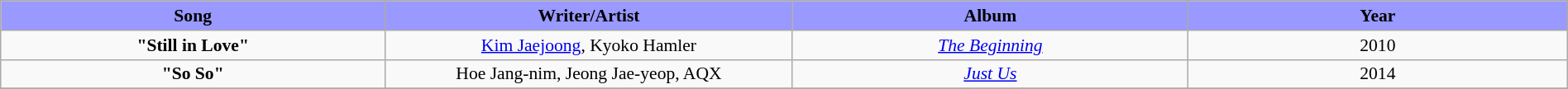<table class="wikitable" style="margin:0.5em auto; clear:both; font-size:.9em; text-align:center; width:100%">
<tr>
<th width="500" style="background: #99F;">Song</th>
<th width="500" style="background: #99F;">Writer/Artist</th>
<th width="500" style="background: #99F;">Album</th>
<th width="500" style="background: #99F;">Year</th>
</tr>
<tr>
<td><strong>"Still in Love"</strong></td>
<td><a href='#'>Kim Jaejoong</a>, Kyoko Hamler</td>
<td><em><a href='#'>The Beginning</a></em></td>
<td>2010</td>
</tr>
<tr>
<td><strong>"So So"</strong></td>
<td>Hoe Jang-nim, Jeong Jae-yeop, AQX</td>
<td><em><a href='#'>Just Us</a></em></td>
<td>2014</td>
</tr>
<tr>
</tr>
</table>
